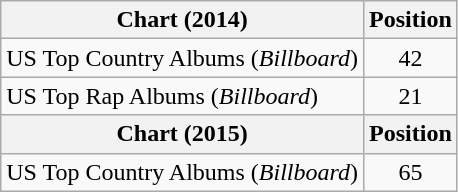<table class="wikitable">
<tr>
<th>Chart (2014)</th>
<th>Position</th>
</tr>
<tr>
<td>US Top Country Albums (<em>Billboard</em>)</td>
<td style="text-align:center;">42</td>
</tr>
<tr>
<td>US Top Rap Albums (<em>Billboard</em>)</td>
<td style="text-align:center;">21</td>
</tr>
<tr>
<th>Chart (2015)</th>
<th>Position</th>
</tr>
<tr>
<td>US Top Country Albums (<em>Billboard</em>)</td>
<td style="text-align:center;">65</td>
</tr>
</table>
